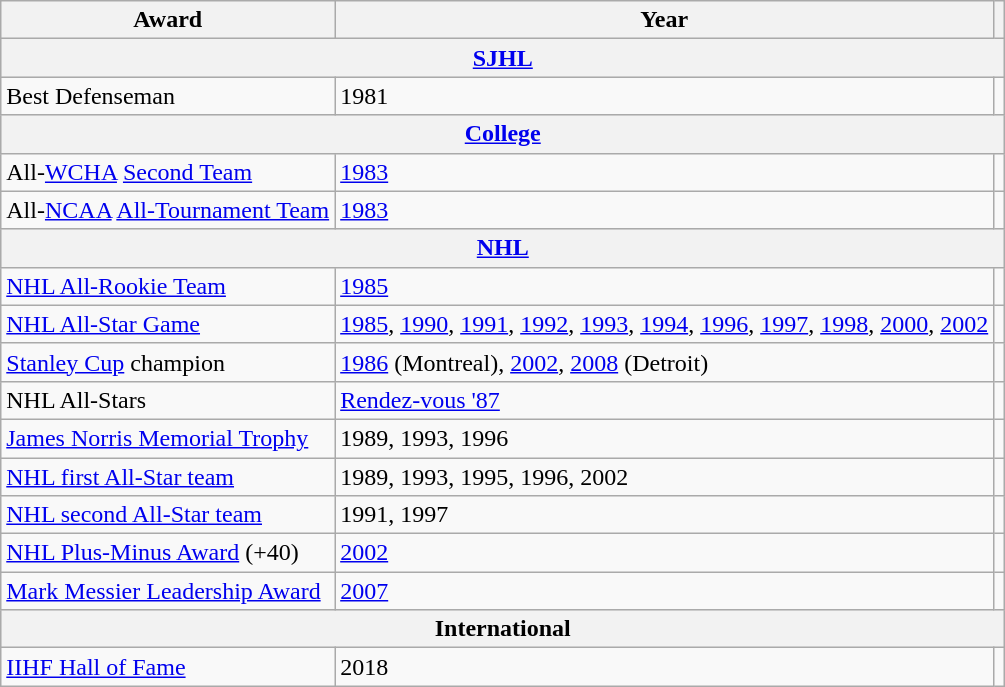<table class="wikitable">
<tr>
<th>Award</th>
<th>Year</th>
<th></th>
</tr>
<tr ALIGN="center" bgcolor="#e0e0e0">
<th colspan="3"><a href='#'>SJHL</a></th>
</tr>
<tr>
<td>Best Defenseman</td>
<td>1981</td>
<td></td>
</tr>
<tr ALIGN="center" bgcolor="#e0e0e0">
<th colspan="3"><a href='#'>College</a></th>
</tr>
<tr>
<td>All-<a href='#'>WCHA</a> <a href='#'>Second Team</a></td>
<td><a href='#'>1983</a></td>
<td></td>
</tr>
<tr>
<td>All-<a href='#'>NCAA</a> <a href='#'>All-Tournament Team</a></td>
<td><a href='#'>1983</a></td>
<td></td>
</tr>
<tr ALIGN="center" bgcolor="#e0e0e0">
<th colspan="3"><a href='#'>NHL</a></th>
</tr>
<tr>
<td><a href='#'>NHL All-Rookie Team</a></td>
<td><a href='#'>1985</a></td>
<td></td>
</tr>
<tr>
<td><a href='#'>NHL All-Star Game</a></td>
<td><a href='#'>1985</a>, <a href='#'>1990</a>, <a href='#'>1991</a>, <a href='#'>1992</a>, <a href='#'>1993</a>, <a href='#'>1994</a>, <a href='#'>1996</a>, <a href='#'>1997</a>, <a href='#'>1998</a>, <a href='#'>2000</a>, <a href='#'>2002</a></td>
<td></td>
</tr>
<tr>
<td><a href='#'>Stanley Cup</a> champion</td>
<td><a href='#'>1986</a> (Montreal), <a href='#'>2002</a>, <a href='#'>2008</a> (Detroit)</td>
<td></td>
</tr>
<tr>
<td>NHL All-Stars</td>
<td><a href='#'>Rendez-vous '87</a></td>
<td></td>
</tr>
<tr>
<td><a href='#'>James Norris Memorial Trophy</a></td>
<td>1989, 1993, 1996</td>
<td></td>
</tr>
<tr>
<td><a href='#'>NHL first All-Star team</a></td>
<td>1989, 1993, 1995, 1996, 2002</td>
<td></td>
</tr>
<tr>
<td><a href='#'>NHL second All-Star team</a></td>
<td>1991, 1997</td>
<td></td>
</tr>
<tr>
<td><a href='#'>NHL Plus-Minus Award</a> (+40)</td>
<td><a href='#'>2002</a></td>
<td></td>
</tr>
<tr>
<td><a href='#'>Mark Messier Leadership Award</a></td>
<td><a href='#'>2007</a></td>
<td></td>
</tr>
<tr ALIGN="center" bgcolor="#e0e0e0">
<th colspan="3">International</th>
</tr>
<tr>
<td><a href='#'>IIHF Hall of Fame</a></td>
<td>2018</td>
<td></td>
</tr>
</table>
